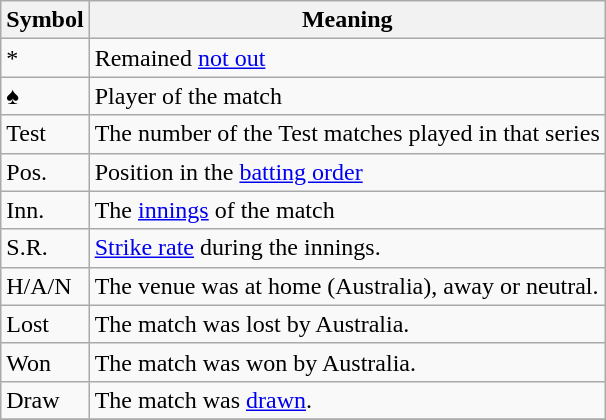<table class="wikitable" border="1">
<tr>
<th>Symbol</th>
<th>Meaning</th>
</tr>
<tr>
<td>*</td>
<td>Remained <a href='#'>not out</a></td>
</tr>
<tr>
<td>♠</td>
<td>Player of the match</td>
</tr>
<tr>
<td>Test</td>
<td>The number of the Test matches played in that series</td>
</tr>
<tr>
<td>Pos.</td>
<td>Position in the <a href='#'>batting order</a></td>
</tr>
<tr>
<td>Inn.</td>
<td>The <a href='#'>innings</a> of the match</td>
</tr>
<tr>
<td>S.R.</td>
<td><a href='#'>Strike rate</a> during the innings.</td>
</tr>
<tr>
<td>H/A/N</td>
<td>The venue was at home (Australia), away or neutral.</td>
</tr>
<tr>
<td>Lost</td>
<td>The match was lost by Australia.</td>
</tr>
<tr>
<td>Won</td>
<td>The match was won by Australia.</td>
</tr>
<tr>
<td>Draw</td>
<td>The match was <a href='#'>drawn</a>.</td>
</tr>
<tr>
</tr>
</table>
